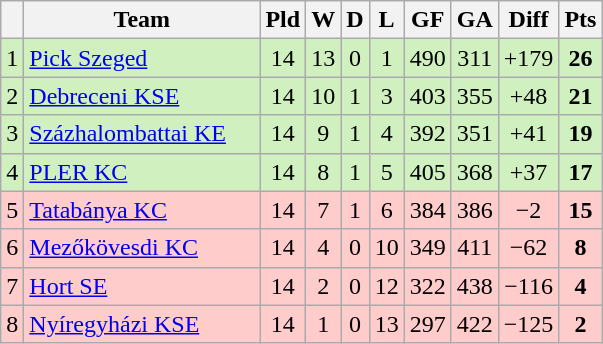<table class="wikitable sortable" style="text-align:center">
<tr>
<th></th>
<th width="150">Team</th>
<th>Pld</th>
<th>W</th>
<th>D</th>
<th>L</th>
<th>GF</th>
<th>GA</th>
<th>Diff</th>
<th>Pts</th>
</tr>
<tr style="background: #D0F0C0;">
<td>1</td>
<td align=left><a href='#'>Pick Szeged</a></td>
<td>14</td>
<td>13</td>
<td>0</td>
<td>1</td>
<td>490</td>
<td>311</td>
<td>+179</td>
<td><strong>26</strong></td>
</tr>
<tr style="background: #D0F0C0;">
<td>2</td>
<td align=left><a href='#'>Debreceni KSE</a></td>
<td>14</td>
<td>10</td>
<td>1</td>
<td>3</td>
<td>403</td>
<td>355</td>
<td>+48</td>
<td><strong>21</strong></td>
</tr>
<tr style="background: #D0F0C0;">
<td>3</td>
<td align=left><a href='#'>Százhalombattai KE</a></td>
<td>14</td>
<td>9</td>
<td>1</td>
<td>4</td>
<td>392</td>
<td>351</td>
<td>+41</td>
<td><strong>19</strong></td>
</tr>
<tr style="background: #D0F0C0;">
<td>4</td>
<td align=left><a href='#'>PLER KC</a></td>
<td>14</td>
<td>8</td>
<td>1</td>
<td>5</td>
<td>405</td>
<td>368</td>
<td>+37</td>
<td><strong>17</strong></td>
</tr>
<tr style="background: #FFCCCC;">
<td>5</td>
<td align=left><a href='#'>Tatabánya KC</a></td>
<td>14</td>
<td>7</td>
<td>1</td>
<td>6</td>
<td>384</td>
<td>386</td>
<td>−2</td>
<td><strong>15</strong></td>
</tr>
<tr style="background: #FFCCCC;">
<td>6</td>
<td align=left><a href='#'>Mezőkövesdi KC</a></td>
<td>14</td>
<td>4</td>
<td>0</td>
<td>10</td>
<td>349</td>
<td>411</td>
<td>−62</td>
<td><strong>8</strong></td>
</tr>
<tr style="background: #FFCCCC;">
<td>7</td>
<td align=left><a href='#'>Hort SE</a></td>
<td>14</td>
<td>2</td>
<td>0</td>
<td>12</td>
<td>322</td>
<td>438</td>
<td>−116</td>
<td><strong>4</strong></td>
</tr>
<tr style="background: #FFCCCC;">
<td>8</td>
<td align=left><a href='#'>Nyíregyházi KSE</a></td>
<td>14</td>
<td>1</td>
<td>0</td>
<td>13</td>
<td>297</td>
<td>422</td>
<td>−125</td>
<td><strong>2</strong></td>
</tr>
</table>
